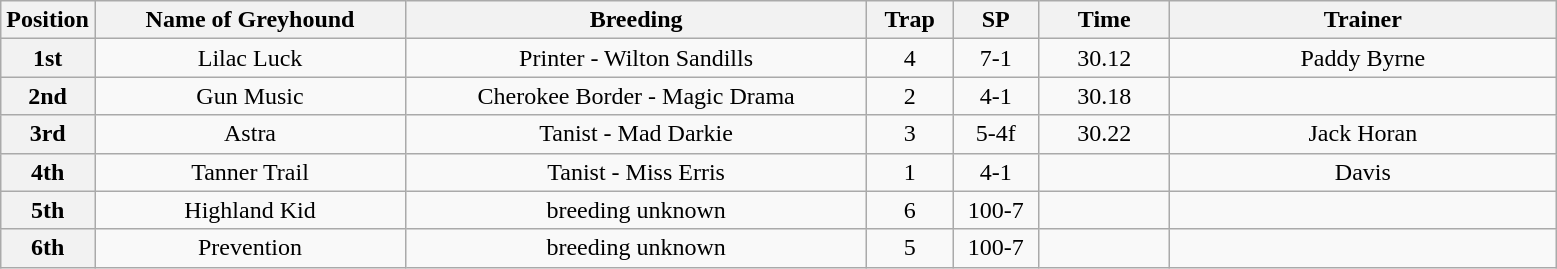<table class="wikitable" style="text-align:center">
<tr>
<th width=50>Position</th>
<th width=200>Name of Greyhound</th>
<th width=300>Breeding</th>
<th width=50>Trap</th>
<th width=50>SP</th>
<th width=80>Time</th>
<th width=250>Trainer</th>
</tr>
<tr>
<th>1st</th>
<td>Lilac Luck</td>
<td>Printer - Wilton Sandills</td>
<td>4</td>
<td>7-1</td>
<td>30.12</td>
<td>Paddy Byrne</td>
</tr>
<tr>
<th>2nd</th>
<td>Gun Music</td>
<td>Cherokee Border - Magic Drama</td>
<td>2</td>
<td>4-1</td>
<td>30.18</td>
<td></td>
</tr>
<tr>
<th>3rd</th>
<td>Astra</td>
<td>Tanist - Mad Darkie</td>
<td>3</td>
<td>5-4f</td>
<td>30.22</td>
<td>Jack Horan</td>
</tr>
<tr>
<th>4th</th>
<td>Tanner Trail</td>
<td>Tanist - Miss Erris</td>
<td>1</td>
<td>4-1</td>
<td></td>
<td>Davis</td>
</tr>
<tr>
<th>5th</th>
<td>Highland Kid</td>
<td>breeding unknown</td>
<td>6</td>
<td>100-7</td>
<td></td>
<td></td>
</tr>
<tr>
<th>6th</th>
<td>Prevention</td>
<td>breeding unknown</td>
<td>5</td>
<td>100-7</td>
<td></td>
<td></td>
</tr>
</table>
